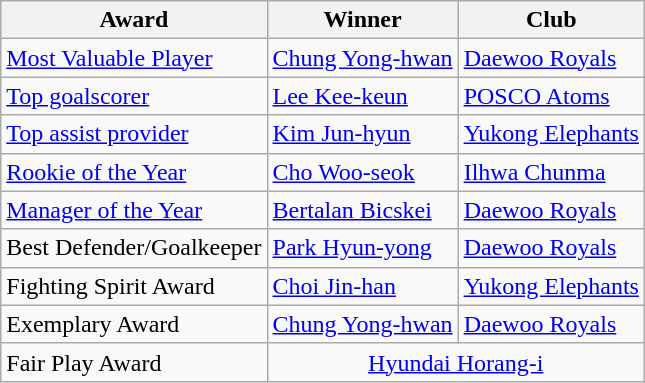<table class="wikitable">
<tr>
<th>Award</th>
<th>Winner</th>
<th>Club</th>
</tr>
<tr>
<td><a href='#'>Most Valuable Player</a></td>
<td> <a href='#'>Chung Yong-hwan</a></td>
<td><a href='#'>Daewoo Royals</a></td>
</tr>
<tr>
<td><a href='#'>Top goalscorer</a></td>
<td> <a href='#'>Lee Kee-keun</a></td>
<td><a href='#'>POSCO Atoms</a></td>
</tr>
<tr>
<td><a href='#'>Top assist provider</a></td>
<td> <a href='#'>Kim Jun-hyun</a></td>
<td><a href='#'>Yukong Elephants</a></td>
</tr>
<tr>
<td><a href='#'>Rookie of the Year</a></td>
<td> <a href='#'>Cho Woo-seok</a></td>
<td><a href='#'>Ilhwa Chunma</a></td>
</tr>
<tr>
<td><a href='#'>Manager of the Year</a></td>
<td> <a href='#'>Bertalan Bicskei</a></td>
<td><a href='#'>Daewoo Royals</a></td>
</tr>
<tr>
<td>Best Defender/Goalkeeper</td>
<td> <a href='#'>Park Hyun-yong</a></td>
<td><a href='#'>Daewoo Royals</a></td>
</tr>
<tr>
<td>Fighting Spirit Award</td>
<td> <a href='#'>Choi Jin-han</a></td>
<td><a href='#'>Yukong Elephants</a></td>
</tr>
<tr>
<td>Exemplary Award</td>
<td> <a href='#'>Chung Yong-hwan</a></td>
<td><a href='#'>Daewoo Royals</a></td>
</tr>
<tr>
<td>Fair Play Award</td>
<td colspan="2" align="center"><a href='#'>Hyundai Horang-i</a></td>
</tr>
</table>
